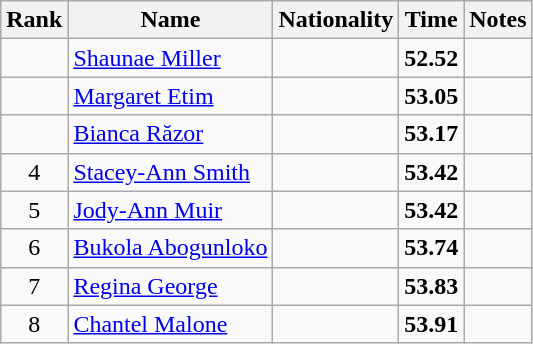<table class="wikitable sortable" style="text-align:center">
<tr>
<th>Rank</th>
<th>Name</th>
<th>Nationality</th>
<th>Time</th>
<th>Notes</th>
</tr>
<tr>
<td></td>
<td align=left><a href='#'>Shaunae Miller</a></td>
<td align=left></td>
<td><strong>52.52</strong></td>
<td></td>
</tr>
<tr>
<td></td>
<td align=left><a href='#'>Margaret Etim</a></td>
<td align=left></td>
<td><strong>53.05</strong></td>
<td></td>
</tr>
<tr>
<td></td>
<td align=left><a href='#'>Bianca Răzor</a></td>
<td align=left></td>
<td><strong>53.17</strong></td>
<td></td>
</tr>
<tr>
<td>4</td>
<td align=left><a href='#'>Stacey-Ann Smith</a></td>
<td align=left></td>
<td><strong>53.42</strong></td>
<td></td>
</tr>
<tr>
<td>5</td>
<td align=left><a href='#'>Jody-Ann Muir</a></td>
<td align=left></td>
<td><strong>53.42</strong></td>
<td></td>
</tr>
<tr>
<td>6</td>
<td align=left><a href='#'>Bukola Abogunloko</a></td>
<td align=left></td>
<td><strong>53.74</strong></td>
<td></td>
</tr>
<tr>
<td>7</td>
<td align=left><a href='#'>Regina George</a></td>
<td align=left></td>
<td><strong>53.83</strong></td>
<td></td>
</tr>
<tr>
<td>8</td>
<td align=left><a href='#'>Chantel Malone</a></td>
<td align=left></td>
<td><strong>53.91</strong></td>
<td></td>
</tr>
</table>
